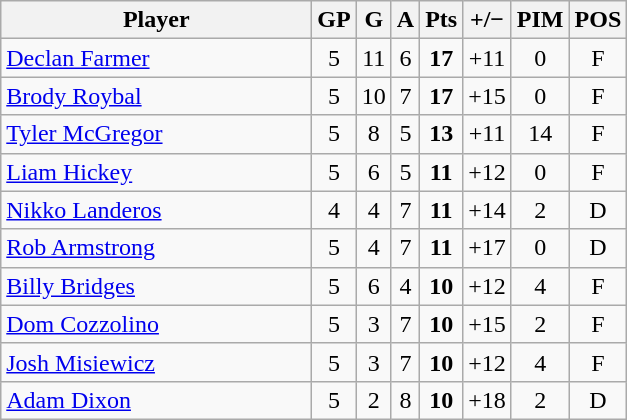<table class="wikitable sortable" style="text-align:center;">
<tr>
<th style="width:200px;">Player</th>
<th>GP</th>
<th>G</th>
<th>A</th>
<th>Pts</th>
<th>+/−</th>
<th>PIM</th>
<th>POS</th>
</tr>
<tr>
<td style="text-align:left;"> <a href='#'>Declan Farmer</a></td>
<td>5</td>
<td>11</td>
<td>6</td>
<td><strong>17</strong></td>
<td>+11</td>
<td>0</td>
<td>F</td>
</tr>
<tr>
<td style="text-align:left;"> <a href='#'>Brody Roybal</a></td>
<td>5</td>
<td>10</td>
<td>7</td>
<td><strong>17</strong></td>
<td>+15</td>
<td>0</td>
<td>F</td>
</tr>
<tr>
<td style="text-align:left;"> <a href='#'>Tyler McGregor</a></td>
<td>5</td>
<td>8</td>
<td>5</td>
<td><strong>13</strong></td>
<td>+11</td>
<td>14</td>
<td>F</td>
</tr>
<tr>
<td style="text-align:left;"> <a href='#'>Liam Hickey</a></td>
<td>5</td>
<td>6</td>
<td>5</td>
<td><strong>11</strong></td>
<td>+12</td>
<td>0</td>
<td>F</td>
</tr>
<tr>
<td style="text-align:left;"> <a href='#'>Nikko Landeros</a></td>
<td>4</td>
<td>4</td>
<td>7</td>
<td><strong>11</strong></td>
<td>+14</td>
<td>2</td>
<td>D</td>
</tr>
<tr>
<td style="text-align:left;"> <a href='#'>Rob Armstrong</a></td>
<td>5</td>
<td>4</td>
<td>7</td>
<td><strong>11</strong></td>
<td>+17</td>
<td>0</td>
<td>D</td>
</tr>
<tr>
<td style="text-align:left;"> <a href='#'>Billy Bridges</a></td>
<td>5</td>
<td>6</td>
<td>4</td>
<td><strong>10</strong></td>
<td>+12</td>
<td>4</td>
<td>F</td>
</tr>
<tr>
<td style="text-align:left;"> <a href='#'>Dom Cozzolino</a></td>
<td>5</td>
<td>3</td>
<td>7</td>
<td><strong>10</strong></td>
<td>+15</td>
<td>2</td>
<td>F</td>
</tr>
<tr>
<td style="text-align:left;"> <a href='#'>Josh Misiewicz</a></td>
<td>5</td>
<td>3</td>
<td>7</td>
<td><strong>10</strong></td>
<td>+12</td>
<td>4</td>
<td>F</td>
</tr>
<tr>
<td style="text-align:left;"> <a href='#'>Adam Dixon</a></td>
<td>5</td>
<td>2</td>
<td>8</td>
<td><strong>10</strong></td>
<td>+18</td>
<td>2</td>
<td>D</td>
</tr>
</table>
